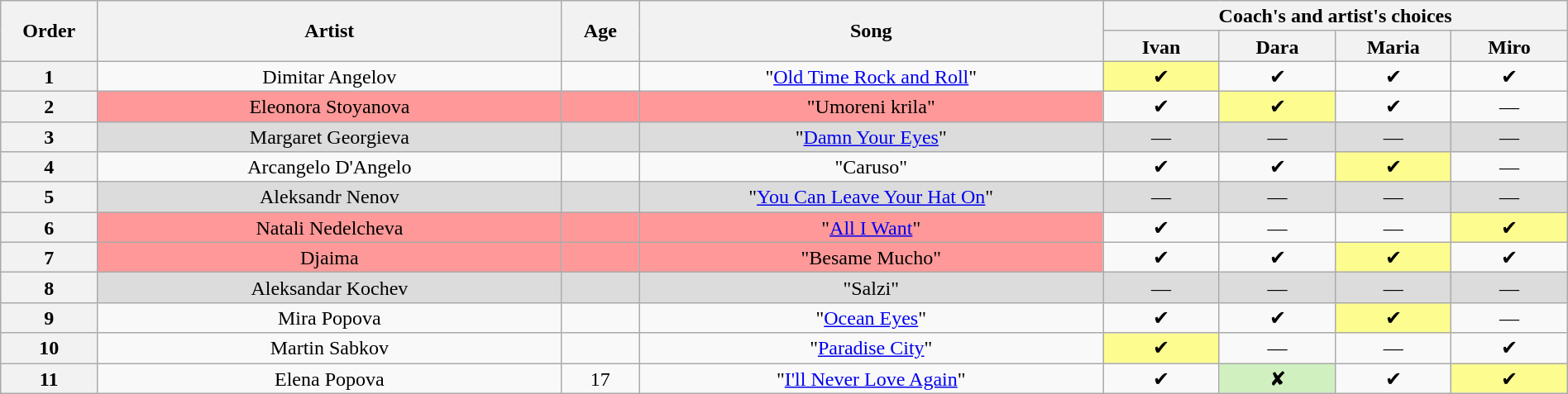<table class="wikitable" style="text-align:center; line-height:17px; width:100%">
<tr>
<th rowspan="2" scope="col" style="width:05%">Order</th>
<th rowspan="2" scope="col" style="width:24%">Artist</th>
<th rowspan="2" scope="col" style="width:04%">Age</th>
<th rowspan="2" scope="col" style="width:24%">Song</th>
<th colspan="4" scope="col" style="width:24%">Coach's and artist's choices</th>
</tr>
<tr>
<th style="width:06%">Ivan</th>
<th style="width:06%">Dara</th>
<th style="width:06%">Maria</th>
<th style="width:06%">Miro</th>
</tr>
<tr>
<th>1</th>
<td>Dimitar Angelov</td>
<td></td>
<td>"<a href='#'>Old Time Rock and Roll</a>"</td>
<td style="background:#fdfc8f">✔</td>
<td>✔</td>
<td>✔</td>
<td>✔</td>
</tr>
<tr>
<th>2</th>
<td style="background:#ff9999">Eleonora Stoyanova</td>
<td style="background:#ff9999"></td>
<td style="background:#ff9999">"Umoreni krila"</td>
<td>✔</td>
<td style="background:#fdfc8f">✔</td>
<td>✔</td>
<td>—</td>
</tr>
<tr style="background:#dcdcdc">
<th>3</th>
<td>Margaret Georgieva</td>
<td></td>
<td>"<a href='#'>Damn Your Eyes</a>"</td>
<td>—</td>
<td>—</td>
<td>—</td>
<td>—</td>
</tr>
<tr>
<th>4</th>
<td>Arcangelo D'Angelo</td>
<td></td>
<td>"Caruso"</td>
<td>✔</td>
<td>✔</td>
<td style="background:#fdfc8f">✔</td>
<td>—</td>
</tr>
<tr style="background:#dcdcdc">
<th>5</th>
<td>Aleksandr Nenov</td>
<td></td>
<td>"<a href='#'>You Can Leave Your Hat On</a>"</td>
<td>—</td>
<td>—</td>
<td>—</td>
<td>—</td>
</tr>
<tr>
<th>6</th>
<td style="background:#ff9999">Natali Nedelcheva</td>
<td style="background:#ff9999"></td>
<td style="background:#ff9999">"<a href='#'>All I Want</a>"</td>
<td>✔</td>
<td>—</td>
<td>—</td>
<td style="background:#fdfc8f">✔</td>
</tr>
<tr>
<th>7</th>
<td style="background:#ff9999">Djaima</td>
<td style="background:#ff9999"></td>
<td style="background:#ff9999">"Besame Mucho"</td>
<td>✔</td>
<td>✔</td>
<td style="background:#fdfc8f">✔</td>
<td>✔</td>
</tr>
<tr style="background:#dcdcdc">
<th>8</th>
<td>Aleksandar Kochev</td>
<td></td>
<td>"Salzi"</td>
<td>—</td>
<td>—</td>
<td>—</td>
<td>—</td>
</tr>
<tr>
<th>9</th>
<td>Mira Popova</td>
<td></td>
<td>"<a href='#'>Ocean Eyes</a>"</td>
<td>✔</td>
<td>✔</td>
<td style="background:#fdfc8f">✔</td>
<td>—</td>
</tr>
<tr>
<th>10</th>
<td>Martin Sabkov</td>
<td></td>
<td>"<a href='#'>Paradise City</a>"</td>
<td style="background:#fdfc8f">✔</td>
<td>—</td>
<td>—</td>
<td>✔</td>
</tr>
<tr>
<th>11</th>
<td>Elena Popova</td>
<td>17</td>
<td>"<a href='#'>I'll Never Love Again</a>"</td>
<td>✔</td>
<td style="background:#d0f0c0">✘</td>
<td>✔</td>
<td style="background:#fdfc8f">✔</td>
</tr>
</table>
